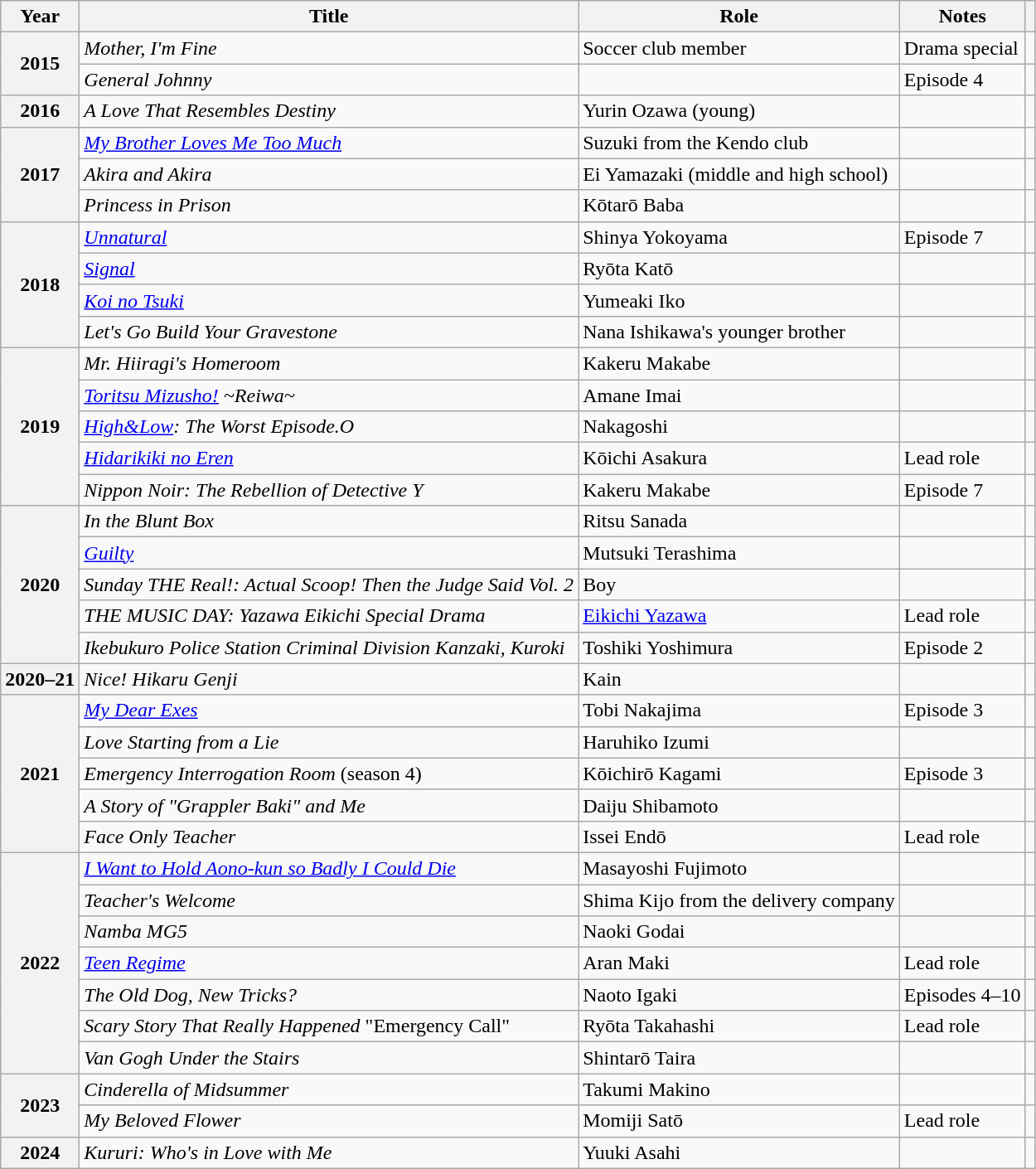<table class="wikitable plainrowheaders sortable"  style=font-size:100%>
<tr>
<th scope="col">Year</th>
<th scope="col">Title</th>
<th scope="col">Role</th>
<th scope="col" class="unsortable">Notes</th>
<th scope="col" class="unsortable"></th>
</tr>
<tr>
<th rowspan="2" scope="row">2015</th>
<td><em>Mother, I'm Fine</em></td>
<td>Soccer club member</td>
<td>Drama special</td>
<td style="text-align:center;"></td>
</tr>
<tr>
<td><em>General Johnny</em></td>
<td></td>
<td>Episode 4</td>
<td></td>
</tr>
<tr>
<th scope="row">2016</th>
<td><em>A Love That Resembles Destiny</em></td>
<td>Yurin Ozawa (young)</td>
<td></td>
<td></td>
</tr>
<tr>
<th rowspan="3" scope="row">2017</th>
<td><em><a href='#'>My Brother Loves Me Too Much</a></em></td>
<td>Suzuki from the Kendo club</td>
<td></td>
<td style="text-align:center;"></td>
</tr>
<tr>
<td><em>Akira and Akira</em></td>
<td>Ei Yamazaki (middle and high school)</td>
<td></td>
<td></td>
</tr>
<tr>
<td><em>Princess in Prison</em></td>
<td>Kōtarō Baba</td>
<td></td>
<td style="text-align:center;"></td>
</tr>
<tr>
<th rowspan="4" scope="row">2018</th>
<td><em><a href='#'>Unnatural</a></em></td>
<td>Shinya Yokoyama</td>
<td>Episode 7</td>
<td style="text-align:center;"></td>
</tr>
<tr>
<td><em><a href='#'>Signal</a></em></td>
<td>Ryōta Katō</td>
<td></td>
<td style="text-align:center;"></td>
</tr>
<tr>
<td><em><a href='#'>Koi no Tsuki</a></em></td>
<td>Yumeaki Iko</td>
<td></td>
<td style="text-align:center;"></td>
</tr>
<tr>
<td><em>Let's Go Build Your Gravestone</em></td>
<td>Nana Ishikawa's younger brother</td>
<td></td>
<td style="text-align:center;"></td>
</tr>
<tr>
<th rowspan="5" scope="row">2019</th>
<td><em>Mr. Hiiragi's Homeroom</em></td>
<td>Kakeru Makabe</td>
<td></td>
<td style="text-align:center;"></td>
</tr>
<tr>
<td><em><a href='#'>Toritsu Mizusho!</a> ~Reiwa~</em></td>
<td>Amane Imai</td>
<td></td>
<td style="text-align:center;"></td>
</tr>
<tr>
<td><em><a href='#'>High&Low</a>: The Worst Episode.O</em></td>
<td>Nakagoshi</td>
<td></td>
<td style="text-align:center;"></td>
</tr>
<tr>
<td><em><a href='#'>Hidarikiki no Eren</a></em></td>
<td>Kōichi Asakura</td>
<td>Lead role</td>
<td style="text-align:center;"></td>
</tr>
<tr>
<td><em>Nippon Noir: The Rebellion of Detective Y</em></td>
<td>Kakeru Makabe</td>
<td>Episode 7</td>
<td style="text-align:center;"></td>
</tr>
<tr>
<th rowspan="5" scope="row">2020</th>
<td><em>In the Blunt Box</em></td>
<td>Ritsu Sanada</td>
<td></td>
<td style="text-align:center;"></td>
</tr>
<tr>
<td><em><a href='#'>Guilty</a></em></td>
<td>Mutsuki Terashima</td>
<td></td>
<td style="text-align:center;"></td>
</tr>
<tr>
<td><em>Sunday THE Real!: Actual Scoop! Then the Judge Said Vol. 2</em></td>
<td>Boy</td>
<td></td>
<td style="text-align:center;"></td>
</tr>
<tr>
<td><em>THE MUSIC DAY: Yazawa Eikichi Special Drama</em></td>
<td><a href='#'>Eikichi Yazawa</a></td>
<td>Lead role</td>
<td style="text-align:center;"></td>
</tr>
<tr>
<td><em>Ikebukuro Police Station Criminal Division Kanzaki, Kuroki</em></td>
<td>Toshiki Yoshimura</td>
<td>Episode 2</td>
<td style="text-align:center;"></td>
</tr>
<tr>
<th scope="row">2020–21</th>
<td><em>Nice! Hikaru Genji</em></td>
<td>Kain</td>
<td></td>
<td style="text-align:center;"></td>
</tr>
<tr>
<th rowspan="5" scope="row">2021</th>
<td><em><a href='#'>My Dear Exes</a></em></td>
<td>Tobi Nakajima</td>
<td>Episode 3</td>
<td style="text-align:center;"></td>
</tr>
<tr>
<td><em>Love Starting from a Lie</em></td>
<td>Haruhiko Izumi</td>
<td></td>
<td style="text-align:center;"></td>
</tr>
<tr>
<td><em>Emergency Interrogation Room</em> (season 4)</td>
<td>Kōichirō Kagami</td>
<td>Episode 3</td>
<td style="text-align:center;"></td>
</tr>
<tr>
<td><em>A Story of "Grappler Baki" and Me</em></td>
<td>Daiju Shibamoto</td>
<td></td>
<td style="text-align:center;"></td>
</tr>
<tr>
<td><em>Face Only Teacher</em></td>
<td>Issei Endō</td>
<td>Lead role</td>
<td style="text-align:center;"></td>
</tr>
<tr>
<th rowspan="7" scope="row">2022</th>
<td><em><a href='#'>I Want to Hold Aono-kun so Badly I Could Die</a></em></td>
<td>Masayoshi Fujimoto</td>
<td></td>
<td style="text-align:center;"></td>
</tr>
<tr>
<td><em>Teacher's Welcome</em></td>
<td>Shima Kijo from the delivery company</td>
<td></td>
<td style="text-align:center;"></td>
</tr>
<tr>
<td><em>Namba MG5</em></td>
<td>Naoki Godai</td>
<td></td>
<td style="text-align:center;"></td>
</tr>
<tr>
<td><em><a href='#'>Teen Regime</a></em></td>
<td>Aran Maki</td>
<td>Lead role</td>
<td style="text-align:center;"></td>
</tr>
<tr>
<td><em>The Old Dog, New Tricks?</em></td>
<td>Naoto Igaki</td>
<td>Episodes 4–10</td>
<td style="text-align:center;"></td>
</tr>
<tr>
<td><em>Scary Story That Really Happened</em> "Emergency Call"</td>
<td>Ryōta Takahashi</td>
<td>Lead role</td>
<td style="text-align:center;"></td>
</tr>
<tr>
<td><em>Van Gogh Under the Stairs</em></td>
<td>Shintarō Taira</td>
<td></td>
<td style="text-align:center;"></td>
</tr>
<tr>
<th scope="row" rowspan="2">2023</th>
<td><em>Cinderella of Midsummer</em></td>
<td>Takumi Makino</td>
<td></td>
<td style="text-align:center;"></td>
</tr>
<tr>
<td><em>My Beloved Flower</em></td>
<td>Momiji Satō</td>
<td>Lead role</td>
<td style="text-align:center;"></td>
</tr>
<tr>
<th scope="row">2024</th>
<td><em>Kururi: Who's in Love with Me</em></td>
<td>Yuuki Asahi</td>
<td></td>
<td style="text-align:center;"></td>
</tr>
</table>
